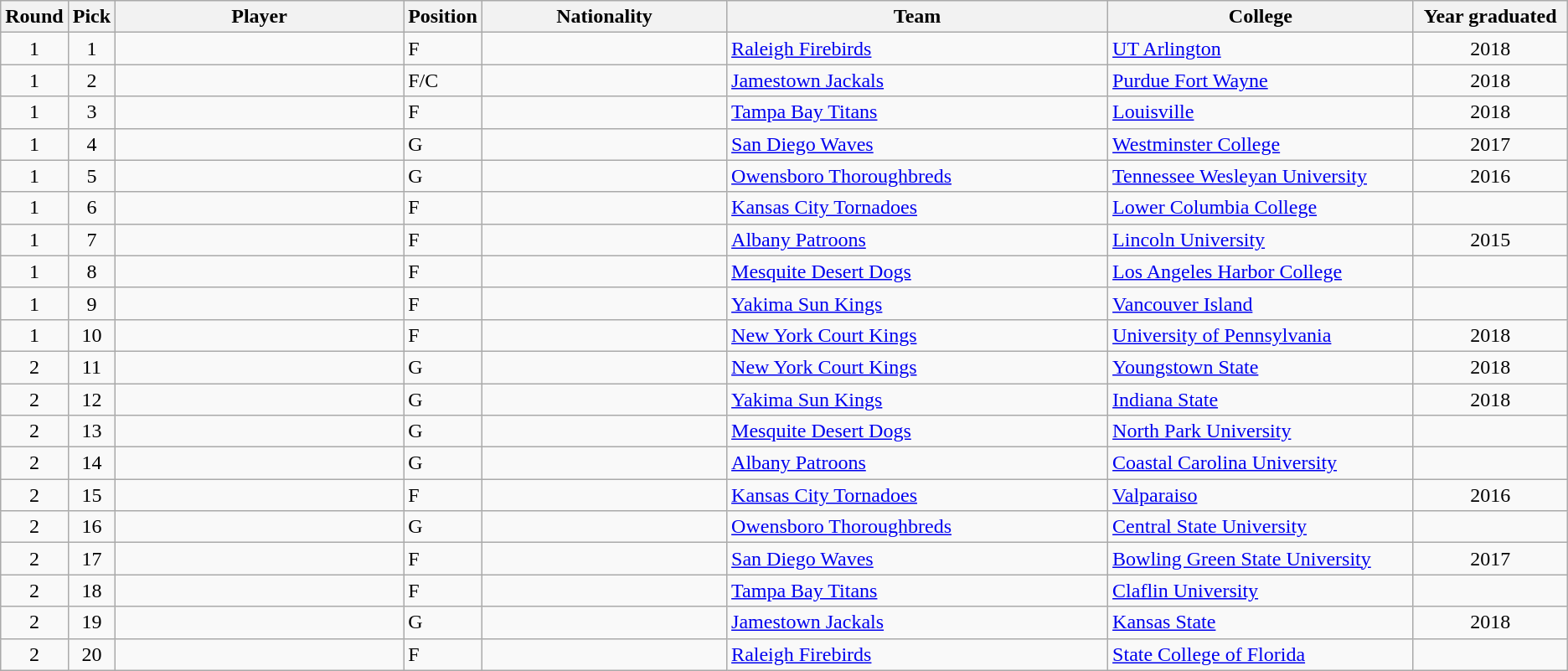<table class="wikitable sortable">
<tr>
<th width="1%">Round</th>
<th width="1%">Pick</th>
<th width="19%">Player</th>
<th width="1%">Position</th>
<th width="16%">Nationality</th>
<th width="25%">Team</th>
<th width="20%">College</th>
<th width="10%">Year graduated</th>
</tr>
<tr>
<td align=center>1</td>
<td align=center>1</td>
<td></td>
<td>F</td>
<td></td>
<td><a href='#'>Raleigh Firebirds</a></td>
<td><a href='#'>UT Arlington</a></td>
<td align=center>2018</td>
</tr>
<tr>
<td align=center>1</td>
<td align=center>2</td>
<td></td>
<td>F/C</td>
<td></td>
<td><a href='#'>Jamestown Jackals</a></td>
<td><a href='#'>Purdue Fort Wayne</a></td>
<td align=center>2018</td>
</tr>
<tr>
<td align=center>1</td>
<td align=center>3</td>
<td></td>
<td>F</td>
<td></td>
<td><a href='#'>Tampa Bay Titans</a></td>
<td><a href='#'>Louisville</a></td>
<td align=center>2018</td>
</tr>
<tr>
<td align=center>1</td>
<td align=center>4</td>
<td></td>
<td>G</td>
<td></td>
<td><a href='#'>San Diego Waves</a></td>
<td><a href='#'>Westminster College</a></td>
<td align=center>2017</td>
</tr>
<tr>
<td align=center>1</td>
<td align=center>5</td>
<td></td>
<td>G</td>
<td></td>
<td><a href='#'>Owensboro Thoroughbreds</a></td>
<td><a href='#'>Tennessee Wesleyan University</a></td>
<td align=center>2016</td>
</tr>
<tr>
<td align=center>1</td>
<td align=center>6</td>
<td></td>
<td>F</td>
<td></td>
<td><a href='#'>Kansas City Tornadoes</a></td>
<td><a href='#'>Lower Columbia College</a></td>
<td align=center></td>
</tr>
<tr>
<td align=center>1</td>
<td align=center>7</td>
<td></td>
<td>F</td>
<td></td>
<td><a href='#'>Albany Patroons</a></td>
<td><a href='#'>Lincoln University</a></td>
<td align=center>2015</td>
</tr>
<tr>
<td align=center>1</td>
<td align=center>8</td>
<td></td>
<td>F</td>
<td></td>
<td><a href='#'>Mesquite Desert Dogs</a></td>
<td><a href='#'>Los Angeles Harbor College</a></td>
<td align=center></td>
</tr>
<tr>
<td align=center>1</td>
<td align=center>9</td>
<td></td>
<td>F</td>
<td></td>
<td><a href='#'>Yakima Sun Kings</a></td>
<td><a href='#'>Vancouver Island</a></td>
<td align=center></td>
</tr>
<tr>
<td align=center>1</td>
<td align=center>10</td>
<td></td>
<td>F</td>
<td></td>
<td><a href='#'>New York Court Kings</a></td>
<td><a href='#'>University of Pennsylvania</a></td>
<td align=center>2018</td>
</tr>
<tr>
<td align=center>2</td>
<td align=center>11</td>
<td></td>
<td>G</td>
<td></td>
<td><a href='#'>New York Court Kings</a></td>
<td><a href='#'>Youngstown State</a></td>
<td align=center>2018</td>
</tr>
<tr>
<td align=center>2</td>
<td align=center>12</td>
<td></td>
<td>G</td>
<td></td>
<td><a href='#'>Yakima Sun Kings</a></td>
<td><a href='#'>Indiana State</a></td>
<td align=center>2018</td>
</tr>
<tr>
<td align=center>2</td>
<td align=center>13</td>
<td></td>
<td>G</td>
<td></td>
<td><a href='#'>Mesquite Desert Dogs</a></td>
<td><a href='#'>North Park University</a></td>
<td align=center></td>
</tr>
<tr>
<td align=center>2</td>
<td align=center>14</td>
<td></td>
<td>G</td>
<td></td>
<td><a href='#'>Albany Patroons</a></td>
<td><a href='#'>Coastal Carolina University</a></td>
<td align=center></td>
</tr>
<tr>
<td align=center>2</td>
<td align=center>15</td>
<td></td>
<td>F</td>
<td></td>
<td><a href='#'>Kansas City Tornadoes</a></td>
<td><a href='#'>Valparaiso</a></td>
<td align=center>2016</td>
</tr>
<tr>
<td align=center>2</td>
<td align=center>16</td>
<td></td>
<td>G</td>
<td></td>
<td><a href='#'>Owensboro Thoroughbreds</a></td>
<td><a href='#'>Central State University</a></td>
<td align=center></td>
</tr>
<tr>
<td align=center>2</td>
<td align=center>17</td>
<td></td>
<td>F</td>
<td></td>
<td><a href='#'>San Diego Waves</a></td>
<td><a href='#'>Bowling Green State University</a></td>
<td align=center>2017</td>
</tr>
<tr>
<td align=center>2</td>
<td align=center>18</td>
<td></td>
<td>F</td>
<td></td>
<td><a href='#'>Tampa Bay Titans</a></td>
<td><a href='#'>Claflin University</a></td>
<td align=center></td>
</tr>
<tr>
<td align=center>2</td>
<td align=center>19</td>
<td></td>
<td>G</td>
<td></td>
<td><a href='#'>Jamestown Jackals</a></td>
<td><a href='#'>Kansas State</a></td>
<td align=center>2018</td>
</tr>
<tr>
<td align=center>2</td>
<td align=center>20</td>
<td></td>
<td>F</td>
<td></td>
<td><a href='#'>Raleigh Firebirds</a></td>
<td><a href='#'>State College of Florida</a></td>
<td align=center></td>
</tr>
</table>
